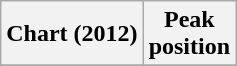<table class="wikitable sortable plainrowheaders" style="text-align:center">
<tr>
<th scope="col">Chart (2012)</th>
<th scope="col">Peak<br>position</th>
</tr>
<tr>
</tr>
</table>
